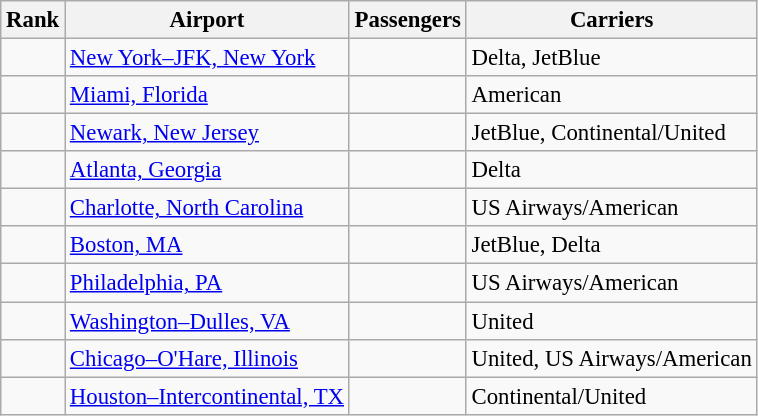<table class="wikitable" style="font-size: 95%">
<tr>
<th>Rank</th>
<th>Airport</th>
<th>Passengers</th>
<th>Carriers</th>
</tr>
<tr>
<td></td>
<td><a href='#'>New York–JFK, New York</a></td>
<td></td>
<td>Delta, JetBlue</td>
</tr>
<tr>
<td></td>
<td><a href='#'>Miami, Florida</a></td>
<td></td>
<td>American</td>
</tr>
<tr>
<td></td>
<td><a href='#'>Newark, New Jersey</a></td>
<td></td>
<td>JetBlue, Continental/United</td>
</tr>
<tr>
<td></td>
<td><a href='#'>Atlanta, Georgia</a></td>
<td></td>
<td>Delta</td>
</tr>
<tr>
<td></td>
<td><a href='#'>Charlotte, North Carolina</a></td>
<td></td>
<td>US Airways/American</td>
</tr>
<tr>
<td></td>
<td><a href='#'>Boston, MA</a></td>
<td></td>
<td>JetBlue, Delta</td>
</tr>
<tr>
<td></td>
<td><a href='#'>Philadelphia, PA</a></td>
<td></td>
<td>US Airways/American</td>
</tr>
<tr>
<td></td>
<td><a href='#'>Washington–Dulles, VA</a></td>
<td></td>
<td>United</td>
</tr>
<tr>
<td></td>
<td><a href='#'>Chicago–O'Hare, Illinois</a></td>
<td></td>
<td>United, US Airways/American</td>
</tr>
<tr>
<td></td>
<td><a href='#'>Houston–Intercontinental, TX</a></td>
<td></td>
<td>Continental/United</td>
</tr>
</table>
